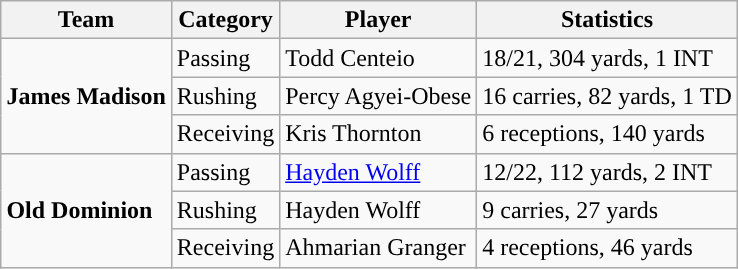<table class="wikitable" style="float: right;">
<tr>
<th>Team</th>
<th>Category</th>
<th>Player</th>
<th>Statistics</th>
</tr>
<tr>
<td rowspan=3><strong>James Madison</strong></td>
<td>Passing</td>
<td>Todd Centeio</td>
<td>18/21, 304 yards, 1 INT</td>
</tr>
<tr>
<td>Rushing</td>
<td>Percy Agyei-Obese</td>
<td>16 carries, 82 yards, 1 TD</td>
</tr>
<tr>
<td>Receiving</td>
<td>Kris Thornton</td>
<td>6 receptions, 140 yards</td>
</tr>
<tr>
<td rowspan=3><strong>Old Dominion</strong></td>
<td>Passing</td>
<td><a href='#'>Hayden Wolff</a></td>
<td>12/22, 112 yards, 2 INT</td>
</tr>
<tr>
<td>Rushing</td>
<td>Hayden Wolff</td>
<td>9 carries, 27 yards</td>
</tr>
<tr>
<td>Receiving</td>
<td>Ahmarian Granger</td>
<td>4 receptions, 46 yards</td>
</tr>
</table>
